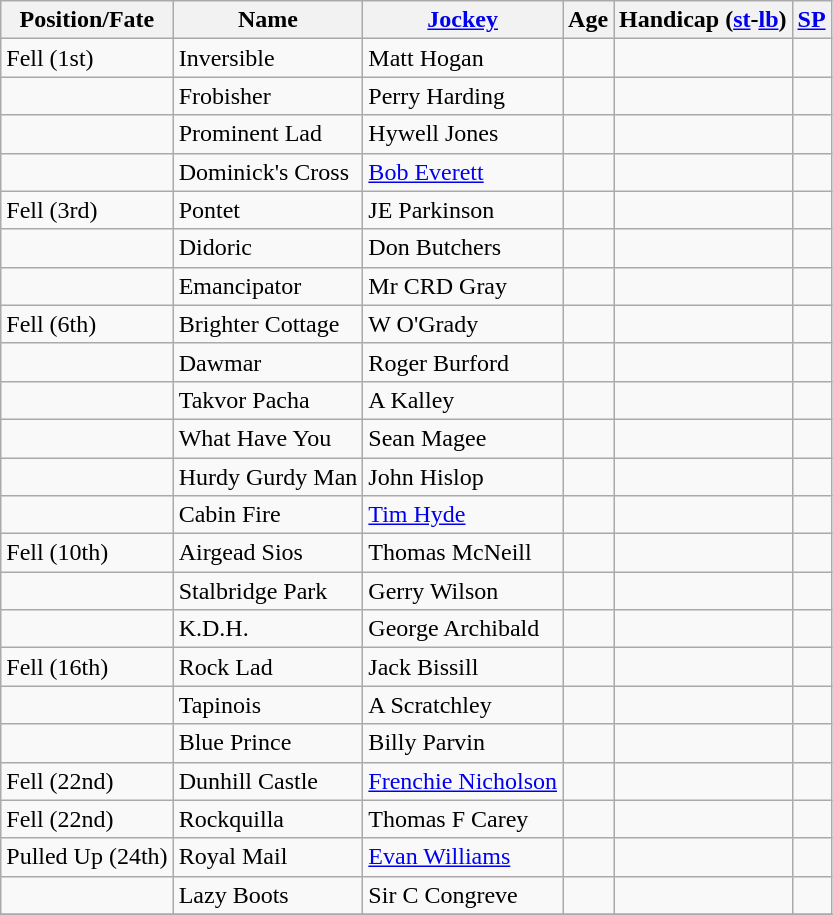<table class="wikitable sortable">
<tr>
<th>Position/Fate</th>
<th>Name</th>
<th><a href='#'>Jockey</a></th>
<th>Age</th>
<th>Handicap (<a href='#'>st</a>-<a href='#'>lb</a>)</th>
<th><a href='#'>SP</a></th>
</tr>
<tr>
<td>Fell (1st)</td>
<td>Inversible</td>
<td>Matt Hogan</td>
<td></td>
<td></td>
<td></td>
</tr>
<tr>
<td></td>
<td>Frobisher</td>
<td>Perry Harding</td>
<td></td>
<td></td>
<td></td>
</tr>
<tr>
<td></td>
<td>Prominent Lad</td>
<td>Hywell Jones</td>
<td></td>
<td></td>
<td></td>
</tr>
<tr>
<td></td>
<td>Dominick's Cross</td>
<td><a href='#'>Bob Everett</a></td>
<td></td>
<td></td>
<td></td>
</tr>
<tr>
<td>Fell (3rd)</td>
<td>Pontet</td>
<td>JE Parkinson</td>
<td></td>
<td></td>
<td></td>
</tr>
<tr>
<td></td>
<td>Didoric</td>
<td>Don Butchers</td>
<td></td>
<td></td>
<td></td>
</tr>
<tr>
<td></td>
<td>Emancipator</td>
<td>Mr CRD Gray</td>
<td></td>
<td></td>
<td></td>
</tr>
<tr>
<td>Fell (6th)</td>
<td>Brighter Cottage</td>
<td>W O'Grady</td>
<td></td>
<td></td>
<td></td>
</tr>
<tr>
<td></td>
<td>Dawmar</td>
<td>Roger Burford</td>
<td></td>
<td></td>
<td></td>
</tr>
<tr>
<td></td>
<td>Takvor Pacha</td>
<td>A Kalley</td>
<td></td>
<td></td>
<td></td>
</tr>
<tr>
<td></td>
<td>What Have You</td>
<td>Sean Magee</td>
<td></td>
<td></td>
<td></td>
</tr>
<tr>
<td></td>
<td>Hurdy Gurdy Man</td>
<td>John Hislop</td>
<td></td>
<td></td>
<td></td>
</tr>
<tr>
<td></td>
<td>Cabin Fire</td>
<td><a href='#'>Tim Hyde</a></td>
<td></td>
<td></td>
<td></td>
</tr>
<tr>
<td>Fell (10th)</td>
<td>Airgead Sios</td>
<td>Thomas McNeill</td>
<td></td>
<td></td>
<td></td>
</tr>
<tr>
<td></td>
<td>Stalbridge Park</td>
<td>Gerry Wilson</td>
<td></td>
<td></td>
<td></td>
</tr>
<tr>
<td></td>
<td>K.D.H.</td>
<td>George Archibald</td>
<td></td>
<td></td>
<td></td>
</tr>
<tr>
<td>Fell (16th)</td>
<td>Rock Lad</td>
<td>Jack Bissill</td>
<td></td>
<td></td>
<td></td>
</tr>
<tr>
<td></td>
<td>Tapinois</td>
<td>A Scratchley</td>
<td></td>
<td></td>
<td></td>
</tr>
<tr>
<td></td>
<td>Blue Prince</td>
<td>Billy Parvin</td>
<td></td>
<td></td>
<td></td>
</tr>
<tr>
<td>Fell (22nd)</td>
<td>Dunhill Castle</td>
<td><a href='#'>Frenchie Nicholson</a></td>
<td></td>
<td></td>
<td></td>
</tr>
<tr>
<td>Fell (22nd)</td>
<td>Rockquilla</td>
<td>Thomas F Carey</td>
<td></td>
<td></td>
<td></td>
</tr>
<tr>
<td>Pulled Up (24th)</td>
<td>Royal Mail</td>
<td><a href='#'>Evan Williams</a></td>
<td></td>
<td></td>
<td></td>
</tr>
<tr>
<td></td>
<td>Lazy Boots</td>
<td>Sir C Congreve</td>
<td></td>
<td></td>
<td></td>
</tr>
<tr>
</tr>
</table>
